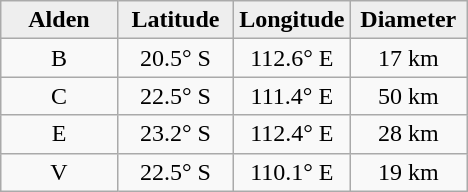<table class="wikitable">
<tr>
<th width="25%" style="background:#eeeeee;">Alden</th>
<th width="25%" style="background:#eeeeee;">Latitude</th>
<th width="25%" style="background:#eeeeee;">Longitude</th>
<th width="25%" style="background:#eeeeee;">Diameter</th>
</tr>
<tr>
<td align="center">B</td>
<td align="center">20.5° S</td>
<td align="center">112.6° E</td>
<td align="center">17 km</td>
</tr>
<tr>
<td align="center">C</td>
<td align="center">22.5° S</td>
<td align="center">111.4° E</td>
<td align="center">50 km</td>
</tr>
<tr>
<td align="center">E</td>
<td align="center">23.2° S</td>
<td align="center">112.4° E</td>
<td align="center">28 km</td>
</tr>
<tr>
<td align="center">V</td>
<td align="center">22.5° S</td>
<td align="center">110.1° E</td>
<td align="center">19 km</td>
</tr>
</table>
